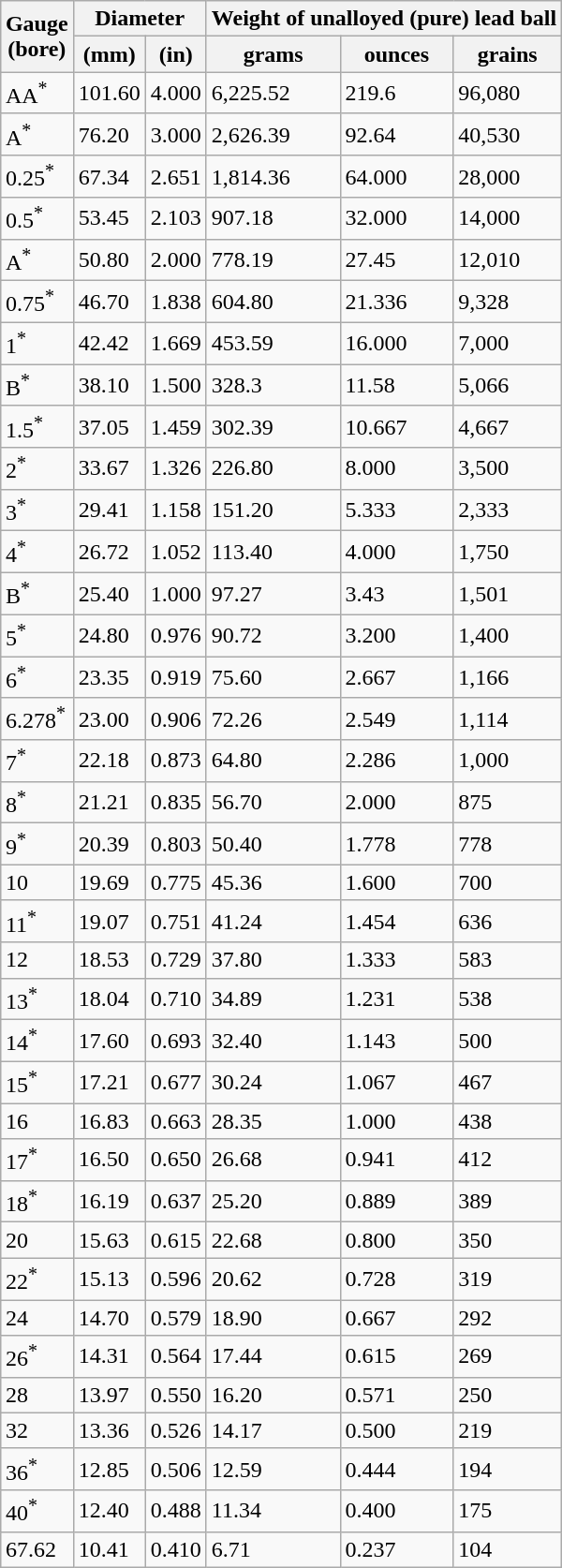<table class="wikitable" style="margin-left:auto;margin-right:auto;">
<tr>
<th rowspan=2>Gauge<br>(bore)</th>
<th colspan=2>Diameter</th>
<th colspan=3>Weight of unalloyed (pure) lead ball</th>
</tr>
<tr>
<th>(mm)</th>
<th>(in)</th>
<th>grams</th>
<th>ounces</th>
<th>grains</th>
</tr>
<tr>
<td>AA<sup>*</sup></td>
<td>101.60</td>
<td>4.000</td>
<td>6,225.52</td>
<td>219.6</td>
<td>96,080</td>
</tr>
<tr>
<td>A<sup>*</sup></td>
<td>76.20</td>
<td>3.000</td>
<td>2,626.39</td>
<td>92.64</td>
<td>40,530</td>
</tr>
<tr>
<td>0.25<sup>*</sup></td>
<td>67.34</td>
<td>2.651</td>
<td>1,814.36</td>
<td>64.000</td>
<td>28,000</td>
</tr>
<tr>
<td>0.5<sup>*</sup></td>
<td>53.45</td>
<td>2.103</td>
<td>907.18</td>
<td>32.000</td>
<td>14,000</td>
</tr>
<tr>
<td>A<sup>*</sup></td>
<td>50.80</td>
<td>2.000</td>
<td>778.19</td>
<td>27.45</td>
<td>12,010</td>
</tr>
<tr>
<td>0.75<sup>*</sup></td>
<td>46.70</td>
<td>1.838</td>
<td>604.80</td>
<td>21.336</td>
<td>9,328</td>
</tr>
<tr>
<td>1<sup>*</sup></td>
<td>42.42</td>
<td>1.669</td>
<td>453.59</td>
<td>16.000</td>
<td>7,000</td>
</tr>
<tr>
<td>B<sup>*</sup></td>
<td>38.10</td>
<td>1.500</td>
<td>328.3</td>
<td>11.58</td>
<td>5,066</td>
</tr>
<tr>
<td>1.5<sup>*</sup></td>
<td>37.05</td>
<td>1.459</td>
<td>302.39</td>
<td>10.667</td>
<td>4,667</td>
</tr>
<tr>
<td>2<sup>*</sup></td>
<td>33.67</td>
<td>1.326</td>
<td>226.80</td>
<td>8.000</td>
<td>3,500</td>
</tr>
<tr>
<td>3<sup>*</sup></td>
<td>29.41</td>
<td>1.158</td>
<td>151.20</td>
<td>5.333</td>
<td>2,333</td>
</tr>
<tr>
<td>4<sup>*</sup></td>
<td>26.72</td>
<td>1.052</td>
<td>113.40</td>
<td>4.000</td>
<td>1,750</td>
</tr>
<tr>
<td>B<sup>*</sup></td>
<td>25.40</td>
<td>1.000</td>
<td>97.27</td>
<td>3.43</td>
<td>1,501</td>
</tr>
<tr>
<td>5<sup>*</sup></td>
<td>24.80</td>
<td>0.976</td>
<td>90.72</td>
<td>3.200</td>
<td>1,400</td>
</tr>
<tr>
<td>6<sup>*</sup></td>
<td>23.35</td>
<td>0.919</td>
<td>75.60</td>
<td>2.667</td>
<td>1,166</td>
</tr>
<tr>
<td>6.278<sup>*</sup></td>
<td>23.00</td>
<td>0.906</td>
<td>72.26</td>
<td>2.549</td>
<td>1,114</td>
</tr>
<tr>
<td>7<sup>*</sup></td>
<td>22.18</td>
<td>0.873</td>
<td>64.80</td>
<td>2.286</td>
<td>1,000</td>
</tr>
<tr>
<td>8<sup>*</sup></td>
<td>21.21</td>
<td>0.835</td>
<td>56.70</td>
<td>2.000</td>
<td>875</td>
</tr>
<tr>
<td>9<sup>*</sup></td>
<td>20.39</td>
<td>0.803</td>
<td>50.40</td>
<td>1.778</td>
<td>778</td>
</tr>
<tr>
<td>10</td>
<td>19.69</td>
<td>0.775</td>
<td>45.36</td>
<td>1.600</td>
<td>700</td>
</tr>
<tr>
<td>11<sup>*</sup></td>
<td>19.07</td>
<td>0.751</td>
<td>41.24</td>
<td>1.454</td>
<td>636</td>
</tr>
<tr>
<td>12</td>
<td>18.53</td>
<td>0.729</td>
<td>37.80</td>
<td>1.333</td>
<td>583</td>
</tr>
<tr>
<td>13<sup>*</sup></td>
<td>18.04</td>
<td>0.710</td>
<td>34.89</td>
<td>1.231</td>
<td>538</td>
</tr>
<tr>
<td>14<sup>*</sup></td>
<td>17.60</td>
<td>0.693</td>
<td>32.40</td>
<td>1.143</td>
<td>500</td>
</tr>
<tr>
<td>15<sup>*</sup></td>
<td>17.21</td>
<td>0.677</td>
<td>30.24</td>
<td>1.067</td>
<td>467</td>
</tr>
<tr>
<td>16</td>
<td>16.83</td>
<td>0.663</td>
<td>28.35</td>
<td>1.000</td>
<td>438</td>
</tr>
<tr>
<td>17<sup>*</sup></td>
<td>16.50</td>
<td>0.650</td>
<td>26.68</td>
<td>0.941</td>
<td>412</td>
</tr>
<tr>
<td>18<sup>*</sup></td>
<td>16.19</td>
<td>0.637</td>
<td>25.20</td>
<td>0.889</td>
<td>389</td>
</tr>
<tr>
<td>20</td>
<td>15.63</td>
<td>0.615</td>
<td>22.68</td>
<td>0.800</td>
<td>350</td>
</tr>
<tr>
<td>22<sup>*</sup></td>
<td>15.13</td>
<td>0.596</td>
<td>20.62</td>
<td>0.728</td>
<td>319</td>
</tr>
<tr>
<td>24</td>
<td>14.70</td>
<td>0.579</td>
<td>18.90</td>
<td>0.667</td>
<td>292</td>
</tr>
<tr>
<td>26<sup>*</sup></td>
<td>14.31</td>
<td>0.564</td>
<td>17.44</td>
<td>0.615</td>
<td>269</td>
</tr>
<tr>
<td>28</td>
<td>13.97</td>
<td>0.550</td>
<td>16.20</td>
<td>0.571</td>
<td>250</td>
</tr>
<tr>
<td>32</td>
<td>13.36</td>
<td>0.526</td>
<td>14.17</td>
<td>0.500</td>
<td>219</td>
</tr>
<tr>
<td>36<sup>*</sup></td>
<td>12.85</td>
<td>0.506</td>
<td>12.59</td>
<td>0.444</td>
<td>194</td>
</tr>
<tr>
<td>40<sup>*</sup></td>
<td>12.40</td>
<td>0.488</td>
<td>11.34</td>
<td>0.400</td>
<td>175</td>
</tr>
<tr>
<td>67.62</td>
<td>10.41</td>
<td>0.410</td>
<td>6.71</td>
<td>0.237</td>
<td>104</td>
</tr>
</table>
